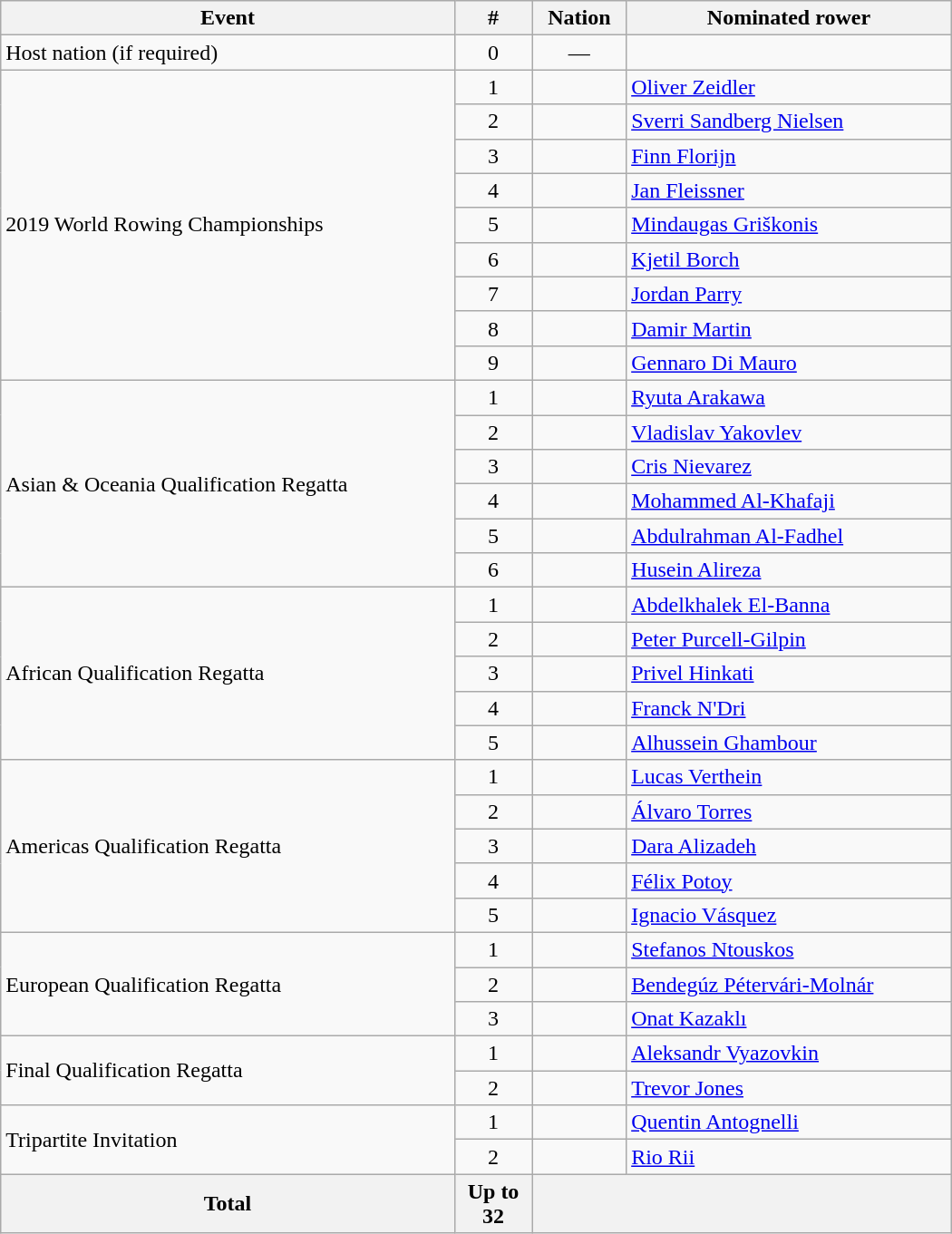<table class="wikitable"  style="width:700px; text-align:center;">
<tr>
<th>Event</th>
<th width=50>#</th>
<th>Nation</th>
<th>Nominated rower</th>
</tr>
<tr>
<td align=left>Host nation (if required)</td>
<td>0</td>
<td align=center>—</td>
<td align=left></td>
</tr>
<tr>
<td rowspan=9 align=left>2019 World Rowing Championships</td>
<td>1</td>
<td align=left></td>
<td align=left><a href='#'>Oliver Zeidler</a></td>
</tr>
<tr>
<td>2</td>
<td align=left></td>
<td align=left><a href='#'>Sverri Sandberg Nielsen</a></td>
</tr>
<tr>
<td>3</td>
<td align=left></td>
<td align=left><a href='#'>Finn Florijn</a></td>
</tr>
<tr>
<td>4</td>
<td align=left></td>
<td align=left><a href='#'>Jan Fleissner</a></td>
</tr>
<tr>
<td>5</td>
<td align=left></td>
<td align=left><a href='#'>Mindaugas Griškonis</a></td>
</tr>
<tr>
<td>6</td>
<td align=left></td>
<td align=left><a href='#'>Kjetil Borch</a></td>
</tr>
<tr>
<td>7</td>
<td align=left></td>
<td align=left><a href='#'>Jordan Parry</a></td>
</tr>
<tr>
<td>8</td>
<td align=left></td>
<td align=left><a href='#'>Damir Martin</a></td>
</tr>
<tr>
<td>9</td>
<td align=left></td>
<td align=left><a href='#'>Gennaro Di Mauro</a></td>
</tr>
<tr>
<td rowspan=6 align=left>Asian & Oceania Qualification Regatta</td>
<td>1</td>
<td align=left></td>
<td align=left><a href='#'>Ryuta Arakawa</a></td>
</tr>
<tr>
<td>2</td>
<td align=left></td>
<td align=left><a href='#'>Vladislav Yakovlev</a></td>
</tr>
<tr>
<td>3</td>
<td align=left></td>
<td align=left><a href='#'>Cris Nievarez</a></td>
</tr>
<tr>
<td>4</td>
<td align=left></td>
<td align=left><a href='#'>Mohammed Al-Khafaji</a></td>
</tr>
<tr>
<td>5</td>
<td align=left></td>
<td align=left><a href='#'>Abdulrahman Al-Fadhel</a></td>
</tr>
<tr>
<td>6</td>
<td align=left></td>
<td align=left><a href='#'>Husein Alireza</a></td>
</tr>
<tr>
<td rowspan=5 align=left>African Qualification Regatta</td>
<td>1</td>
<td align=left></td>
<td align=left><a href='#'>Abdelkhalek El-Banna</a></td>
</tr>
<tr>
<td>2</td>
<td align=left></td>
<td align=left><a href='#'>Peter Purcell-Gilpin</a></td>
</tr>
<tr>
<td>3</td>
<td align=left></td>
<td align=left><a href='#'>Privel Hinkati</a></td>
</tr>
<tr>
<td>4</td>
<td align=left></td>
<td align=left><a href='#'>Franck N'Dri</a></td>
</tr>
<tr>
<td>5</td>
<td align=left></td>
<td align=left><a href='#'>Alhussein Ghambour</a></td>
</tr>
<tr>
<td rowspan=5 align=left>Americas Qualification Regatta</td>
<td>1</td>
<td align=left></td>
<td align=left><a href='#'>Lucas Verthein</a></td>
</tr>
<tr>
<td>2</td>
<td align=left></td>
<td align=left><a href='#'>Álvaro Torres</a></td>
</tr>
<tr>
<td>3</td>
<td align=left></td>
<td align=left><a href='#'>Dara Alizadeh</a></td>
</tr>
<tr>
<td>4</td>
<td align=left></td>
<td align=left><a href='#'>Félix Potoy</a></td>
</tr>
<tr>
<td>5</td>
<td align=left></td>
<td align=left><a href='#'>Ignacio Vásquez</a></td>
</tr>
<tr>
<td rowspan=3 align=left>European Qualification Regatta</td>
<td>1</td>
<td align=left></td>
<td align=left><a href='#'>Stefanos Ntouskos</a></td>
</tr>
<tr>
<td>2</td>
<td align=left></td>
<td align=left><a href='#'>Bendegúz Pétervári-Molnár</a></td>
</tr>
<tr>
<td>3</td>
<td align=left></td>
<td align=left><a href='#'>Onat Kazaklı</a></td>
</tr>
<tr>
<td rowspan=2 align=left>Final Qualification Regatta</td>
<td>1</td>
<td align=left></td>
<td align=left><a href='#'>Aleksandr Vyazovkin</a></td>
</tr>
<tr>
<td>2</td>
<td align=left></td>
<td align=left><a href='#'>Trevor Jones</a></td>
</tr>
<tr>
<td rowspan=2 align=left>Tripartite Invitation</td>
<td>1</td>
<td align=left></td>
<td align=left><a href='#'>Quentin Antognelli</a></td>
</tr>
<tr>
<td>2</td>
<td align=left></td>
<td align=left><a href='#'>Rio Rii</a></td>
</tr>
<tr>
<th>Total</th>
<th>Up to 32</th>
<th colspan=2></th>
</tr>
</table>
